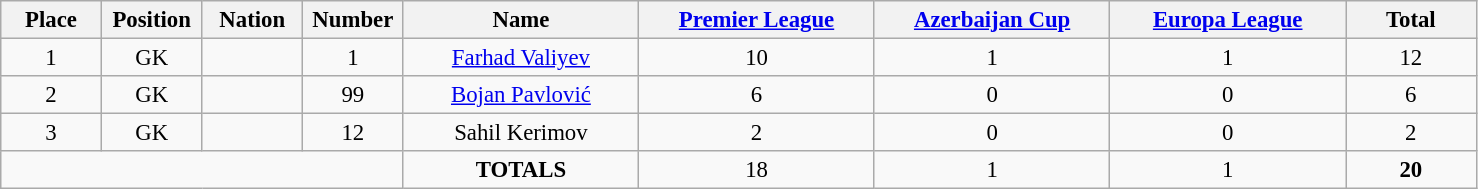<table class="wikitable" style="font-size: 95%; text-align: center;">
<tr>
<th width=60>Place</th>
<th width=60>Position</th>
<th width=60>Nation</th>
<th width=60>Number</th>
<th width=150>Name</th>
<th width=150><a href='#'>Premier League</a></th>
<th width=150><a href='#'>Azerbaijan Cup</a></th>
<th width=150><a href='#'>Europa League</a></th>
<th width=80>Total</th>
</tr>
<tr>
<td>1</td>
<td>GK</td>
<td></td>
<td>1</td>
<td><a href='#'>Farhad Valiyev</a></td>
<td>10</td>
<td>1</td>
<td>1</td>
<td>12</td>
</tr>
<tr>
<td>2</td>
<td>GK</td>
<td></td>
<td>99</td>
<td><a href='#'>Bojan Pavlović</a></td>
<td>6</td>
<td>0</td>
<td>0</td>
<td>6</td>
</tr>
<tr>
<td>3</td>
<td>GK</td>
<td></td>
<td>12</td>
<td>Sahil Kerimov</td>
<td>2</td>
<td>0</td>
<td>0</td>
<td>2</td>
</tr>
<tr>
<td colspan="4"></td>
<td><strong>TOTALS</strong></td>
<td>18</td>
<td>1</td>
<td>1</td>
<td><strong>20</strong></td>
</tr>
</table>
